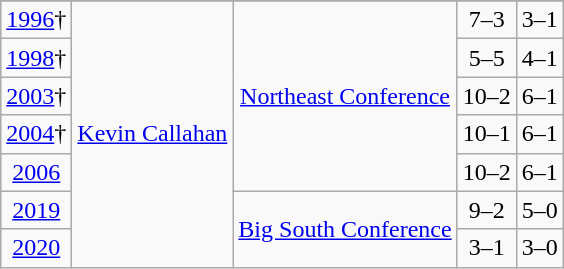<table class="wikitable" style="text-align:center">
<tr>
</tr>
<tr align="center">
<td><a href='#'>1996</a>†</td>
<td rowspan="7"><a href='#'>Kevin Callahan</a></td>
<td rowspan="5"><a href='#'>Northeast Conference</a></td>
<td>7–3</td>
<td>3–1</td>
</tr>
<tr align="center">
<td><a href='#'>1998</a>†</td>
<td>5–5</td>
<td>4–1</td>
</tr>
<tr align="center">
<td><a href='#'>2003</a>†</td>
<td>10–2</td>
<td>6–1</td>
</tr>
<tr align="center">
<td><a href='#'>2004</a>†</td>
<td>10–1</td>
<td>6–1</td>
</tr>
<tr align="center">
<td><a href='#'>2006</a></td>
<td>10–2</td>
<td>6–1</td>
</tr>
<tr align="center">
<td><a href='#'>2019</a></td>
<td rowspan="2"><a href='#'>Big South Conference</a></td>
<td>9–2</td>
<td>5–0</td>
</tr>
<tr align="center">
<td><a href='#'>2020</a></td>
<td>3–1</td>
<td>3–0</td>
</tr>
</table>
